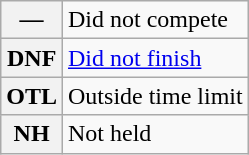<table class="wikitable">
<tr>
<th scope="row">—</th>
<td>Did not compete</td>
</tr>
<tr>
<th scope="row">DNF</th>
<td><a href='#'>Did not finish</a></td>
</tr>
<tr>
<th scope="row">OTL</th>
<td>Outside time limit</td>
</tr>
<tr>
<th scope="row">NH</th>
<td>Not held</td>
</tr>
</table>
